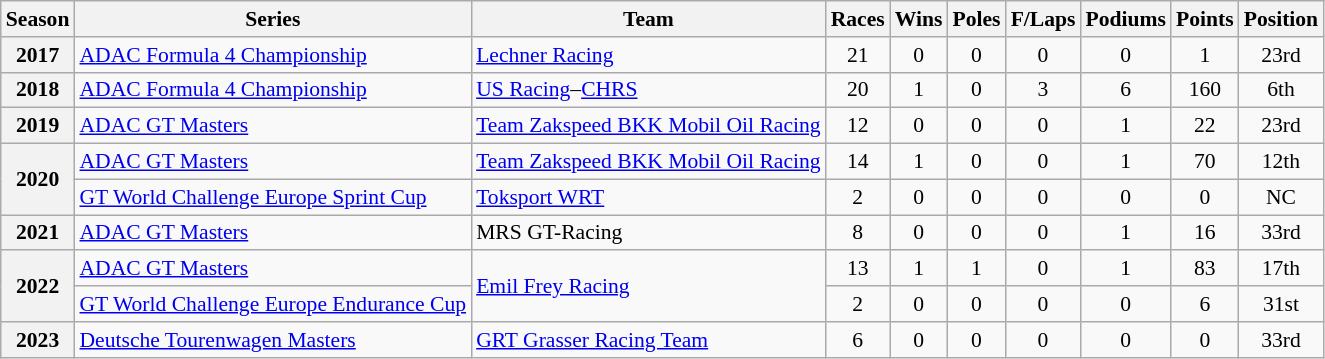<table class="wikitable" style="font-size: 90%; text-align:center">
<tr>
<th>Season</th>
<th>Series</th>
<th>Team</th>
<th>Races</th>
<th>Wins</th>
<th>Poles</th>
<th>F/Laps</th>
<th>Podiums</th>
<th>Points</th>
<th>Position</th>
</tr>
<tr>
<th>2017</th>
<td align="left"><a href='#'>ADAC Formula 4 Championship</a></td>
<td align="left"><a href='#'>Lechner Racing</a></td>
<td>21</td>
<td>0</td>
<td>0</td>
<td>0</td>
<td>0</td>
<td>1</td>
<td>23rd</td>
</tr>
<tr>
<th>2018</th>
<td align="left"><a href='#'>ADAC Formula 4 Championship</a></td>
<td align="left"><a href='#'>US Racing</a>–<a href='#'>CHRS</a></td>
<td>20</td>
<td>1</td>
<td>0</td>
<td>3</td>
<td>6</td>
<td>160</td>
<td>6th</td>
</tr>
<tr>
<th>2019</th>
<td align="left"><a href='#'>ADAC GT Masters</a></td>
<td align="left" nowrap><a href='#'>Team Zakspeed BKK Mobil Oil Racing</a></td>
<td>12</td>
<td>0</td>
<td>0</td>
<td>0</td>
<td>1</td>
<td>22</td>
<td>23rd</td>
</tr>
<tr>
<th rowspan="2">2020</th>
<td align="left"><a href='#'>ADAC GT Masters</a></td>
<td align="left"><a href='#'>Team Zakspeed BKK Mobil Oil Racing</a></td>
<td>14</td>
<td>1</td>
<td>0</td>
<td>0</td>
<td>1</td>
<td>70</td>
<td>12th</td>
</tr>
<tr>
<td align="left"><a href='#'>GT World Challenge Europe Sprint Cup</a></td>
<td align="left"><a href='#'>Toksport WRT</a></td>
<td>2</td>
<td>0</td>
<td>0</td>
<td>0</td>
<td>0</td>
<td>0</td>
<td>NC</td>
</tr>
<tr>
<th>2021</th>
<td align="left"><a href='#'>ADAC GT Masters</a></td>
<td align="left">MRS GT-Racing</td>
<td>8</td>
<td>0</td>
<td>0</td>
<td>0</td>
<td>1</td>
<td>16</td>
<td>33rd</td>
</tr>
<tr>
<th rowspan="2">2022</th>
<td align="left"><a href='#'>ADAC GT Masters</a></td>
<td rowspan="2" align="left"><a href='#'>Emil Frey Racing</a></td>
<td>13</td>
<td>1</td>
<td>1</td>
<td>0</td>
<td>1</td>
<td>83</td>
<td>17th</td>
</tr>
<tr>
<td align=left nowrap><a href='#'>GT World Challenge Europe Endurance Cup</a></td>
<td>2</td>
<td>0</td>
<td>0</td>
<td>0</td>
<td>0</td>
<td>6</td>
<td>31st</td>
</tr>
<tr>
<th>2023</th>
<td align=left><a href='#'>Deutsche Tourenwagen Masters</a></td>
<td align=left><a href='#'>GRT Grasser Racing Team</a></td>
<td>6</td>
<td>0</td>
<td>0</td>
<td>0</td>
<td>0</td>
<td>0</td>
<td>33rd</td>
</tr>
</table>
